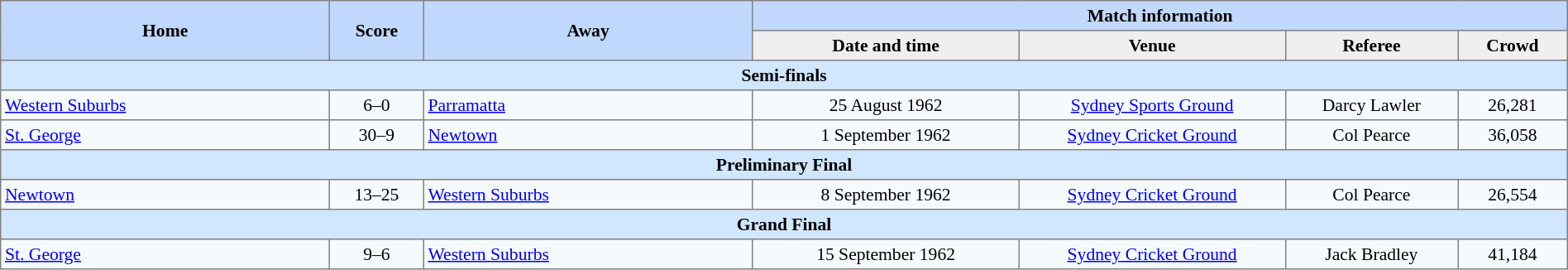<table border=1 style="border-collapse:collapse; font-size:90%; text-align:center;" cellpadding=3 cellspacing=0 width=100%>
<tr bgcolor=#C1D8FF>
<th rowspan=2 width=21%>Home</th>
<th rowspan=2 width=6%>Score</th>
<th rowspan=2 width=21%>Away</th>
<th colspan=6>Match information</th>
</tr>
<tr bgcolor=#EFEFEF>
<th width=17%>Date and time</th>
<th width=17%>Venue</th>
<th width=11%>Referee</th>
<th width=7%>Crowd</th>
</tr>
<tr bgcolor="#D0E7FF">
<td colspan=7><strong>Semi-finals</strong></td>
</tr>
<tr bgcolor=#F5FAFF>
<td align=left> <a href='#'>Western Suburbs</a></td>
<td>6–0</td>
<td align=left> <a href='#'>Parramatta</a></td>
<td>25 August 1962</td>
<td><a href='#'>Sydney Sports Ground</a></td>
<td>Darcy Lawler</td>
<td>26,281</td>
</tr>
<tr bgcolor=#F5FAFF>
<td align=left> <a href='#'>St. George</a></td>
<td>30–9</td>
<td align=left> <a href='#'>Newtown</a></td>
<td>1 September 1962</td>
<td><a href='#'>Sydney Cricket Ground</a></td>
<td>Col Pearce</td>
<td>36,058</td>
</tr>
<tr bgcolor="#D0E7FF">
<td colspan=7><strong>Preliminary Final</strong></td>
</tr>
<tr bgcolor=#F5FAFF>
<td align=left> <a href='#'>Newtown</a></td>
<td>13–25</td>
<td align=left> <a href='#'>Western Suburbs</a></td>
<td>8 September 1962</td>
<td><a href='#'>Sydney Cricket Ground</a></td>
<td>Col Pearce</td>
<td>26,554</td>
</tr>
<tr bgcolor="#D0E7FF">
<td colspan=7><strong>Grand Final</strong></td>
</tr>
<tr bgcolor=#F5FAFF>
<td align=left> <a href='#'>St. George</a></td>
<td>9–6</td>
<td align=left> <a href='#'>Western Suburbs</a></td>
<td>15 September 1962</td>
<td><a href='#'>Sydney Cricket Ground</a></td>
<td>Jack Bradley</td>
<td>41,184</td>
</tr>
</table>
